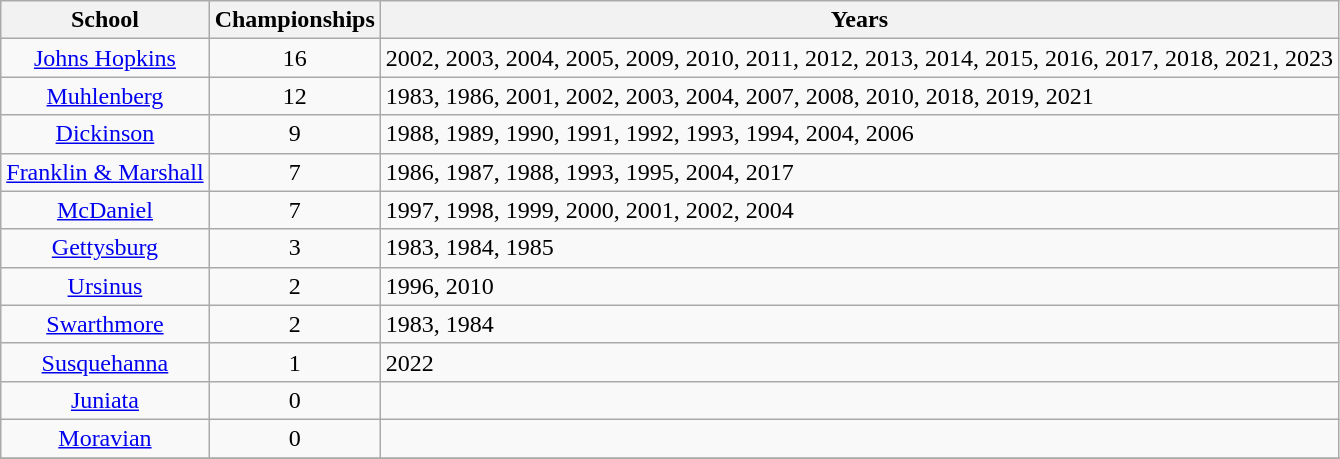<table class="wikitable sortable" style="text-align:center;">
<tr>
<th>School</th>
<th>Championships</th>
<th class=unsortable>Years</th>
</tr>
<tr>
<td><a href='#'>Johns Hopkins</a></td>
<td>16</td>
<td align="left">2002, 2003, 2004, 2005, 2009, 2010, 2011, 2012, 2013, 2014, 2015, 2016, 2017, 2018, 2021, 2023</td>
</tr>
<tr>
<td><a href='#'>Muhlenberg</a></td>
<td>12</td>
<td align="left">1983, 1986, 2001, 2002, 2003, 2004, 2007, 2008, 2010, 2018, 2019, 2021</td>
</tr>
<tr>
<td><a href='#'>Dickinson</a></td>
<td>9</td>
<td align="left">1988, 1989, 1990, 1991, 1992, 1993, 1994, 2004, 2006</td>
</tr>
<tr>
<td><a href='#'>Franklin & Marshall</a></td>
<td>7</td>
<td align="left">1986, 1987, 1988, 1993, 1995, 2004, 2017</td>
</tr>
<tr>
<td><a href='#'>McDaniel</a></td>
<td>7</td>
<td align="left">1997, 1998, 1999, 2000, 2001, 2002, 2004</td>
</tr>
<tr>
<td><a href='#'>Gettysburg</a></td>
<td>3</td>
<td align="left">1983, 1984, 1985</td>
</tr>
<tr>
<td><a href='#'>Ursinus</a></td>
<td>2</td>
<td align="left">1996, 2010</td>
</tr>
<tr>
<td><a href='#'>Swarthmore</a></td>
<td>2</td>
<td align="left">1983, 1984</td>
</tr>
<tr>
<td><a href='#'>Susquehanna</a></td>
<td>1</td>
<td align="left">2022</td>
</tr>
<tr>
<td><a href='#'>Juniata</a></td>
<td>0</td>
<td align="left"></td>
</tr>
<tr>
<td><a href='#'>Moravian</a></td>
<td>0</td>
<td align="left"></td>
</tr>
<tr>
</tr>
</table>
